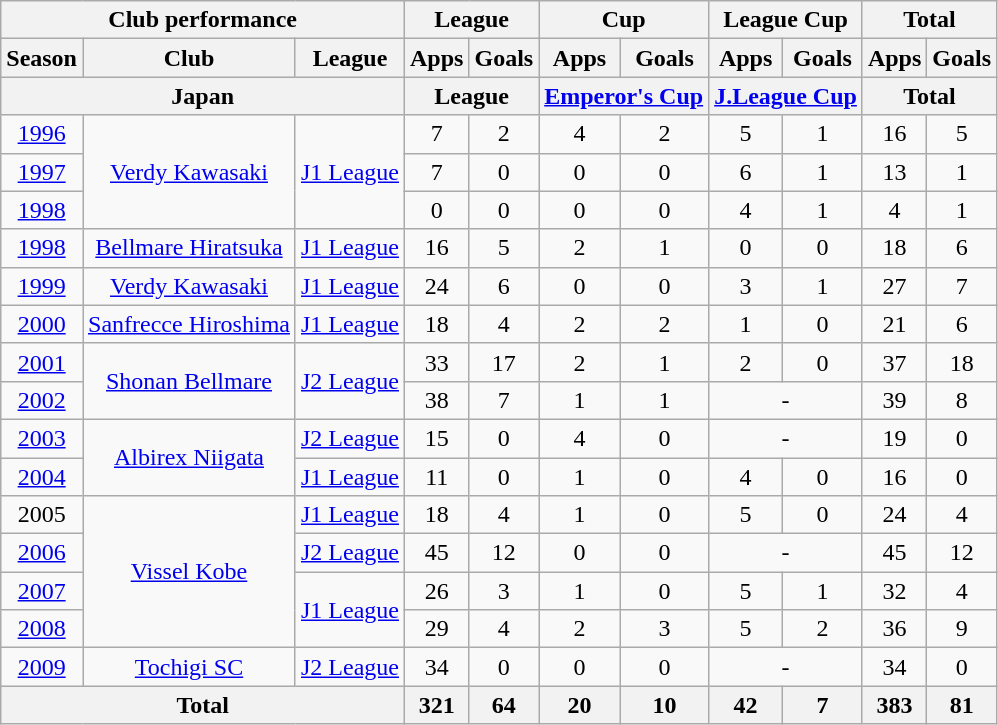<table class="wikitable" style="text-align:center;">
<tr>
<th colspan=3>Club performance</th>
<th colspan=2>League</th>
<th colspan=2>Cup</th>
<th colspan=2>League Cup</th>
<th colspan=2>Total</th>
</tr>
<tr>
<th>Season</th>
<th>Club</th>
<th>League</th>
<th>Apps</th>
<th>Goals</th>
<th>Apps</th>
<th>Goals</th>
<th>Apps</th>
<th>Goals</th>
<th>Apps</th>
<th>Goals</th>
</tr>
<tr>
<th colspan=3>Japan</th>
<th colspan=2>League</th>
<th colspan=2><a href='#'>Emperor's Cup</a></th>
<th colspan=2><a href='#'>J.League Cup</a></th>
<th colspan=2>Total</th>
</tr>
<tr>
<td><a href='#'>1996</a></td>
<td rowspan=3><a href='#'>Verdy Kawasaki</a></td>
<td rowspan=3><a href='#'>J1 League</a></td>
<td>7</td>
<td>2</td>
<td>4</td>
<td>2</td>
<td>5</td>
<td>1</td>
<td>16</td>
<td>5</td>
</tr>
<tr>
<td><a href='#'>1997</a></td>
<td>7</td>
<td>0</td>
<td>0</td>
<td>0</td>
<td>6</td>
<td>1</td>
<td>13</td>
<td>1</td>
</tr>
<tr>
<td><a href='#'>1998</a></td>
<td>0</td>
<td>0</td>
<td>0</td>
<td>0</td>
<td>4</td>
<td>1</td>
<td>4</td>
<td>1</td>
</tr>
<tr>
<td><a href='#'>1998</a></td>
<td><a href='#'>Bellmare Hiratsuka</a></td>
<td><a href='#'>J1 League</a></td>
<td>16</td>
<td>5</td>
<td>2</td>
<td>1</td>
<td>0</td>
<td>0</td>
<td>18</td>
<td>6</td>
</tr>
<tr>
<td><a href='#'>1999</a></td>
<td><a href='#'>Verdy Kawasaki</a></td>
<td><a href='#'>J1 League</a></td>
<td>24</td>
<td>6</td>
<td>0</td>
<td>0</td>
<td>3</td>
<td>1</td>
<td>27</td>
<td>7</td>
</tr>
<tr>
<td><a href='#'>2000</a></td>
<td><a href='#'>Sanfrecce Hiroshima</a></td>
<td><a href='#'>J1 League</a></td>
<td>18</td>
<td>4</td>
<td>2</td>
<td>2</td>
<td>1</td>
<td>0</td>
<td>21</td>
<td>6</td>
</tr>
<tr>
<td><a href='#'>2001</a></td>
<td rowspan=2><a href='#'>Shonan Bellmare</a></td>
<td rowspan=2><a href='#'>J2 League</a></td>
<td>33</td>
<td>17</td>
<td>2</td>
<td>1</td>
<td>2</td>
<td>0</td>
<td>37</td>
<td>18</td>
</tr>
<tr>
<td><a href='#'>2002</a></td>
<td>38</td>
<td>7</td>
<td>1</td>
<td>1</td>
<td colspan=2>-</td>
<td>39</td>
<td>8</td>
</tr>
<tr>
<td><a href='#'>2003</a></td>
<td rowspan=2><a href='#'>Albirex Niigata</a></td>
<td><a href='#'>J2 League</a></td>
<td>15</td>
<td>0</td>
<td>4</td>
<td>0</td>
<td colspan=2>-</td>
<td>19</td>
<td>0</td>
</tr>
<tr>
<td><a href='#'>2004</a></td>
<td><a href='#'>J1 League</a></td>
<td>11</td>
<td>0</td>
<td>1</td>
<td>0</td>
<td>4</td>
<td>0</td>
<td>16</td>
<td>0</td>
</tr>
<tr>
<td>2005</td>
<td rowspan=4><a href='#'>Vissel Kobe</a></td>
<td><a href='#'>J1 League</a></td>
<td>18</td>
<td>4</td>
<td>1</td>
<td>0</td>
<td>5</td>
<td>0</td>
<td>24</td>
<td>4</td>
</tr>
<tr>
<td><a href='#'>2006</a></td>
<td><a href='#'>J2 League</a></td>
<td>45</td>
<td>12</td>
<td>0</td>
<td>0</td>
<td colspan=2>-</td>
<td>45</td>
<td>12</td>
</tr>
<tr>
<td><a href='#'>2007</a></td>
<td rowspan=2><a href='#'>J1 League</a></td>
<td>26</td>
<td>3</td>
<td>1</td>
<td>0</td>
<td>5</td>
<td>1</td>
<td>32</td>
<td>4</td>
</tr>
<tr>
<td><a href='#'>2008</a></td>
<td>29</td>
<td>4</td>
<td>2</td>
<td>3</td>
<td>5</td>
<td>2</td>
<td>36</td>
<td>9</td>
</tr>
<tr>
<td><a href='#'>2009</a></td>
<td><a href='#'>Tochigi SC</a></td>
<td><a href='#'>J2 League</a></td>
<td>34</td>
<td>0</td>
<td>0</td>
<td>0</td>
<td colspan=2>-</td>
<td>34</td>
<td>0</td>
</tr>
<tr>
<th colspan=3>Total</th>
<th>321</th>
<th>64</th>
<th>20</th>
<th>10</th>
<th>42</th>
<th>7</th>
<th>383</th>
<th>81</th>
</tr>
</table>
